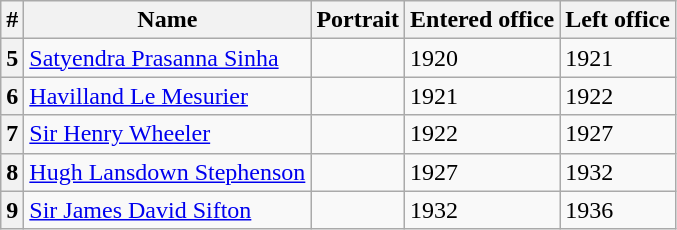<table class="wikitable sortable">
<tr>
<th>#</th>
<th>Name</th>
<th><strong>Portrait</strong></th>
<th>Entered office</th>
<th>Left office</th>
</tr>
<tr>
<th>5</th>
<td><a href='#'>Satyendra Prasanna Sinha</a></td>
<td></td>
<td>1920</td>
<td>1921</td>
</tr>
<tr>
<th>6</th>
<td><a href='#'>Havilland Le Mesurier</a></td>
<td></td>
<td>1921</td>
<td>1922</td>
</tr>
<tr>
<th>7</th>
<td><a href='#'>Sir Henry Wheeler</a></td>
<td></td>
<td>1922</td>
<td>1927</td>
</tr>
<tr>
<th>8</th>
<td><a href='#'>Hugh Lansdown Stephenson</a></td>
<td></td>
<td>1927</td>
<td>1932</td>
</tr>
<tr>
<th>9</th>
<td><a href='#'>Sir James David Sifton</a></td>
<td></td>
<td>1932</td>
<td>1936</td>
</tr>
</table>
